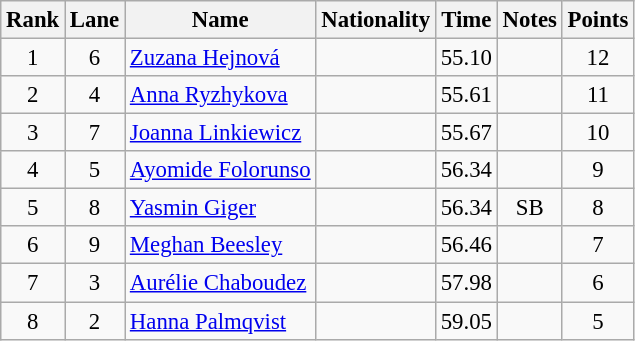<table class="wikitable sortable" style="text-align:center; font-size:95%">
<tr>
<th>Rank</th>
<th>Lane</th>
<th>Name</th>
<th>Nationality</th>
<th>Time</th>
<th>Notes</th>
<th>Points</th>
</tr>
<tr>
<td>1</td>
<td>6</td>
<td align=left><a href='#'>Zuzana Hejnová</a></td>
<td align=left></td>
<td>55.10</td>
<td></td>
<td>12</td>
</tr>
<tr>
<td>2</td>
<td>4</td>
<td align=left><a href='#'>Anna Ryzhykova</a></td>
<td align=left></td>
<td>55.61</td>
<td></td>
<td>11</td>
</tr>
<tr>
<td>3</td>
<td>7</td>
<td align=left><a href='#'>Joanna Linkiewicz</a></td>
<td align=left></td>
<td>55.67</td>
<td></td>
<td>10</td>
</tr>
<tr>
<td>4</td>
<td>5</td>
<td align=left><a href='#'>Ayomide Folorunso</a></td>
<td align=left></td>
<td>56.34</td>
<td></td>
<td>9</td>
</tr>
<tr>
<td>5</td>
<td>8</td>
<td align=left><a href='#'>Yasmin Giger</a></td>
<td align=left></td>
<td>56.34</td>
<td>SB</td>
<td>8</td>
</tr>
<tr>
<td>6</td>
<td>9</td>
<td align=left><a href='#'>Meghan Beesley</a></td>
<td align=left></td>
<td>56.46</td>
<td></td>
<td>7</td>
</tr>
<tr>
<td>7</td>
<td>3</td>
<td align=left><a href='#'>Aurélie Chaboudez</a></td>
<td align=left></td>
<td>57.98</td>
<td></td>
<td>6</td>
</tr>
<tr>
<td>8</td>
<td>2</td>
<td align=left><a href='#'>Hanna Palmqvist</a></td>
<td align=left></td>
<td>59.05</td>
<td></td>
<td>5</td>
</tr>
</table>
